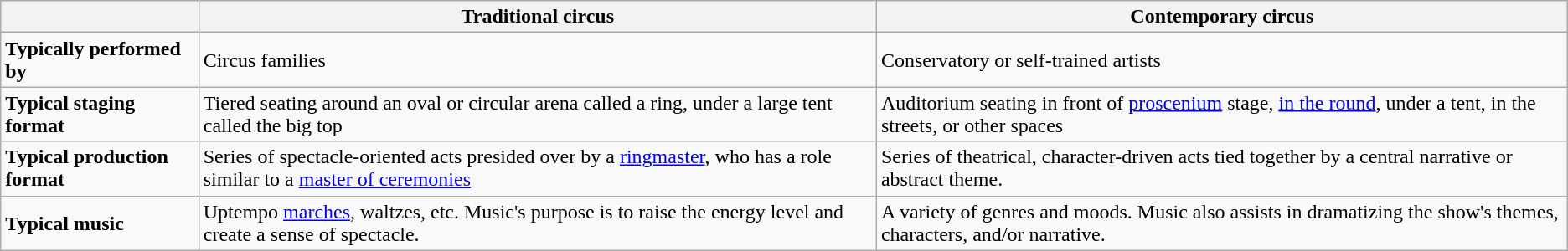<table class="wikitable">
<tr>
<th></th>
<th>Traditional circus</th>
<th>Contemporary circus</th>
</tr>
<tr>
<td><strong>Typically performed by</strong></td>
<td>Circus families</td>
<td>Conservatory or self-trained artists</td>
</tr>
<tr>
<td><strong>Typical staging format</strong></td>
<td>Tiered seating around an oval or circular arena called a ring, under a large tent called the big top</td>
<td>Auditorium seating in front of <a href='#'>proscenium</a> stage, <a href='#'>in the round</a>, under a tent, in the streets, or other spaces</td>
</tr>
<tr>
<td><strong>Typical production format</strong></td>
<td>Series of spectacle-oriented acts presided over by a <a href='#'>ringmaster</a>, who has a role similar to a <a href='#'>master of ceremonies</a></td>
<td>Series of theatrical, character-driven acts tied together by a central narrative or abstract theme.</td>
</tr>
<tr>
<td><strong>Typical music</strong></td>
<td>Uptempo <a href='#'>marches</a>, waltzes, etc. Music's purpose is to raise the energy level and create a sense of spectacle.</td>
<td>A variety of genres and moods. Music also assists in dramatizing the show's themes, characters, and/or narrative.</td>
</tr>
</table>
